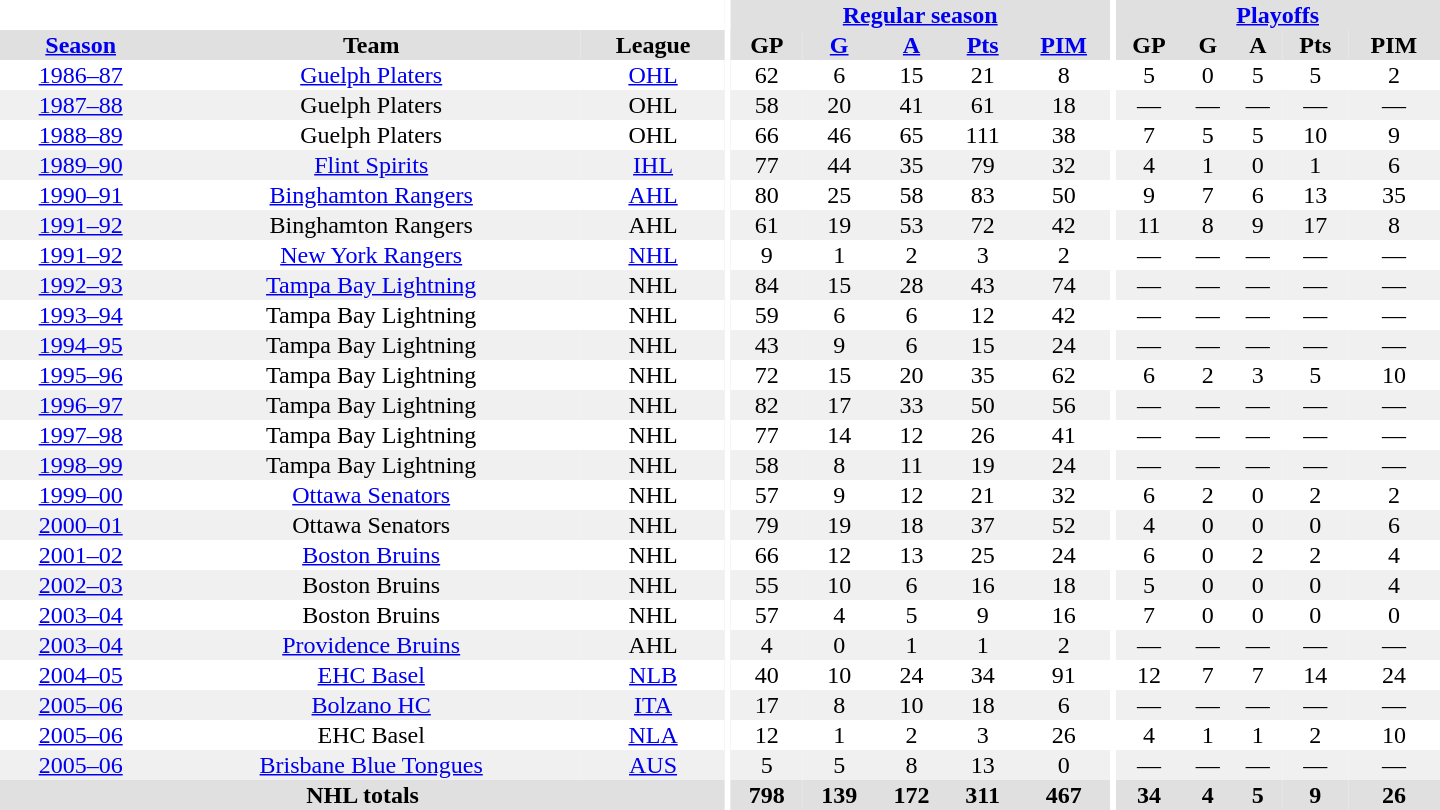<table border="0" cellpadding="1" cellspacing="0" style="text-align:center; width:60em">
<tr bgcolor="#e0e0e0">
<th colspan="3" bgcolor="#ffffff"></th>
<th rowspan="100" bgcolor="#ffffff"></th>
<th colspan="5"><a href='#'>Regular season</a></th>
<th rowspan="100" bgcolor="#ffffff"></th>
<th colspan="5"><a href='#'>Playoffs</a></th>
</tr>
<tr bgcolor="#e0e0e0">
<th><a href='#'>Season</a></th>
<th>Team</th>
<th>League</th>
<th>GP</th>
<th><a href='#'>G</a></th>
<th><a href='#'>A</a></th>
<th><a href='#'>Pts</a></th>
<th><a href='#'>PIM</a></th>
<th>GP</th>
<th>G</th>
<th>A</th>
<th>Pts</th>
<th>PIM</th>
</tr>
<tr>
<td><a href='#'>1986–87</a></td>
<td><a href='#'>Guelph Platers</a></td>
<td><a href='#'>OHL</a></td>
<td>62</td>
<td>6</td>
<td>15</td>
<td>21</td>
<td>8</td>
<td>5</td>
<td>0</td>
<td>5</td>
<td>5</td>
<td>2</td>
</tr>
<tr bgcolor=f0f0f0>
<td><a href='#'>1987–88</a></td>
<td>Guelph Platers</td>
<td>OHL</td>
<td>58</td>
<td>20</td>
<td>41</td>
<td>61</td>
<td>18</td>
<td>—</td>
<td>—</td>
<td>—</td>
<td>—</td>
<td>—</td>
</tr>
<tr>
<td><a href='#'>1988–89</a></td>
<td>Guelph Platers</td>
<td>OHL</td>
<td>66</td>
<td>46</td>
<td>65</td>
<td>111</td>
<td>38</td>
<td>7</td>
<td>5</td>
<td>5</td>
<td>10</td>
<td>9</td>
</tr>
<tr bgcolor=f0f0f0>
<td><a href='#'>1989–90</a></td>
<td><a href='#'>Flint Spirits</a></td>
<td><a href='#'>IHL</a></td>
<td>77</td>
<td>44</td>
<td>35</td>
<td>79</td>
<td>32</td>
<td>4</td>
<td>1</td>
<td>0</td>
<td>1</td>
<td>6</td>
</tr>
<tr>
<td><a href='#'>1990–91</a></td>
<td><a href='#'>Binghamton Rangers</a></td>
<td><a href='#'>AHL</a></td>
<td>80</td>
<td>25</td>
<td>58</td>
<td>83</td>
<td>50</td>
<td>9</td>
<td>7</td>
<td>6</td>
<td>13</td>
<td>35</td>
</tr>
<tr bgcolor=f0f0f0>
<td><a href='#'>1991–92</a></td>
<td>Binghamton Rangers</td>
<td>AHL</td>
<td>61</td>
<td>19</td>
<td>53</td>
<td>72</td>
<td>42</td>
<td>11</td>
<td>8</td>
<td>9</td>
<td>17</td>
<td>8</td>
</tr>
<tr>
<td><a href='#'>1991–92</a></td>
<td><a href='#'>New York Rangers</a></td>
<td><a href='#'>NHL</a></td>
<td>9</td>
<td>1</td>
<td>2</td>
<td>3</td>
<td>2</td>
<td>—</td>
<td>—</td>
<td>—</td>
<td>—</td>
<td>—</td>
</tr>
<tr bgcolor=f0f0f0>
<td><a href='#'>1992–93</a></td>
<td><a href='#'>Tampa Bay Lightning</a></td>
<td>NHL</td>
<td>84</td>
<td>15</td>
<td>28</td>
<td>43</td>
<td>74</td>
<td>—</td>
<td>—</td>
<td>—</td>
<td>—</td>
<td>—</td>
</tr>
<tr>
<td><a href='#'>1993–94</a></td>
<td>Tampa Bay Lightning</td>
<td>NHL</td>
<td>59</td>
<td>6</td>
<td>6</td>
<td>12</td>
<td>42</td>
<td>—</td>
<td>—</td>
<td>—</td>
<td>—</td>
<td>—</td>
</tr>
<tr bgcolor=f0f0f0>
<td><a href='#'>1994–95</a></td>
<td>Tampa Bay Lightning</td>
<td>NHL</td>
<td>43</td>
<td>9</td>
<td>6</td>
<td>15</td>
<td>24</td>
<td>—</td>
<td>—</td>
<td>—</td>
<td>—</td>
<td>—</td>
</tr>
<tr>
<td><a href='#'>1995–96</a></td>
<td>Tampa Bay Lightning</td>
<td>NHL</td>
<td>72</td>
<td>15</td>
<td>20</td>
<td>35</td>
<td>62</td>
<td>6</td>
<td>2</td>
<td>3</td>
<td>5</td>
<td>10</td>
</tr>
<tr bgcolor=f0f0f0>
<td><a href='#'>1996–97</a></td>
<td>Tampa Bay Lightning</td>
<td>NHL</td>
<td>82</td>
<td>17</td>
<td>33</td>
<td>50</td>
<td>56</td>
<td>—</td>
<td>—</td>
<td>—</td>
<td>—</td>
<td>—</td>
</tr>
<tr>
<td><a href='#'>1997–98</a></td>
<td>Tampa Bay Lightning</td>
<td>NHL</td>
<td>77</td>
<td>14</td>
<td>12</td>
<td>26</td>
<td>41</td>
<td>—</td>
<td>—</td>
<td>—</td>
<td>—</td>
<td>—</td>
</tr>
<tr bgcolor=f0f0f0>
<td><a href='#'>1998–99</a></td>
<td>Tampa Bay Lightning</td>
<td>NHL</td>
<td>58</td>
<td>8</td>
<td>11</td>
<td>19</td>
<td>24</td>
<td>—</td>
<td>—</td>
<td>—</td>
<td>—</td>
<td>—</td>
</tr>
<tr>
<td><a href='#'>1999–00</a></td>
<td><a href='#'>Ottawa Senators</a></td>
<td>NHL</td>
<td>57</td>
<td>9</td>
<td>12</td>
<td>21</td>
<td>32</td>
<td>6</td>
<td>2</td>
<td>0</td>
<td>2</td>
<td>2</td>
</tr>
<tr bgcolor=f0f0f0>
<td><a href='#'>2000–01</a></td>
<td>Ottawa Senators</td>
<td>NHL</td>
<td>79</td>
<td>19</td>
<td>18</td>
<td>37</td>
<td>52</td>
<td>4</td>
<td>0</td>
<td>0</td>
<td>0</td>
<td>6</td>
</tr>
<tr>
<td><a href='#'>2001–02</a></td>
<td><a href='#'>Boston Bruins</a></td>
<td>NHL</td>
<td>66</td>
<td>12</td>
<td>13</td>
<td>25</td>
<td>24</td>
<td>6</td>
<td>0</td>
<td>2</td>
<td>2</td>
<td>4</td>
</tr>
<tr bgcolor=f0f0f0>
<td><a href='#'>2002–03</a></td>
<td>Boston Bruins</td>
<td>NHL</td>
<td>55</td>
<td>10</td>
<td>6</td>
<td>16</td>
<td>18</td>
<td>5</td>
<td>0</td>
<td>0</td>
<td>0</td>
<td>4</td>
</tr>
<tr>
<td><a href='#'>2003–04</a></td>
<td>Boston Bruins</td>
<td>NHL</td>
<td>57</td>
<td>4</td>
<td>5</td>
<td>9</td>
<td>16</td>
<td>7</td>
<td>0</td>
<td>0</td>
<td>0</td>
<td>0</td>
</tr>
<tr bgcolor=f0f0f0>
<td><a href='#'>2003–04</a></td>
<td><a href='#'>Providence Bruins</a></td>
<td>AHL</td>
<td>4</td>
<td>0</td>
<td>1</td>
<td>1</td>
<td>2</td>
<td>—</td>
<td>—</td>
<td>—</td>
<td>—</td>
<td>—</td>
</tr>
<tr>
<td><a href='#'>2004–05</a></td>
<td><a href='#'>EHC Basel</a></td>
<td><a href='#'>NLB</a></td>
<td>40</td>
<td>10</td>
<td>24</td>
<td>34</td>
<td>91</td>
<td>12</td>
<td>7</td>
<td>7</td>
<td>14</td>
<td>24</td>
</tr>
<tr bgcolor=f0f0f0>
<td><a href='#'>2005–06</a></td>
<td><a href='#'>Bolzano HC</a></td>
<td><a href='#'>ITA</a></td>
<td>17</td>
<td>8</td>
<td>10</td>
<td>18</td>
<td>6</td>
<td>—</td>
<td>—</td>
<td>—</td>
<td>—</td>
<td>—</td>
</tr>
<tr>
<td><a href='#'>2005–06</a></td>
<td>EHC Basel</td>
<td><a href='#'>NLA</a></td>
<td>12</td>
<td>1</td>
<td>2</td>
<td>3</td>
<td>26</td>
<td>4</td>
<td>1</td>
<td>1</td>
<td>2</td>
<td>10</td>
</tr>
<tr bgcolor=f0f0f0>
<td><a href='#'>2005–06</a></td>
<td><a href='#'>Brisbane Blue Tongues</a></td>
<td><a href='#'>AUS</a></td>
<td>5</td>
<td>5</td>
<td>8</td>
<td>13</td>
<td>0</td>
<td>—</td>
<td>—</td>
<td>—</td>
<td>—</td>
<td>—</td>
</tr>
<tr bgcolor="#e0e0e0">
<th colspan="3">NHL totals</th>
<th>798</th>
<th>139</th>
<th>172</th>
<th>311</th>
<th>467</th>
<th>34</th>
<th>4</th>
<th>5</th>
<th>9</th>
<th>26</th>
</tr>
</table>
